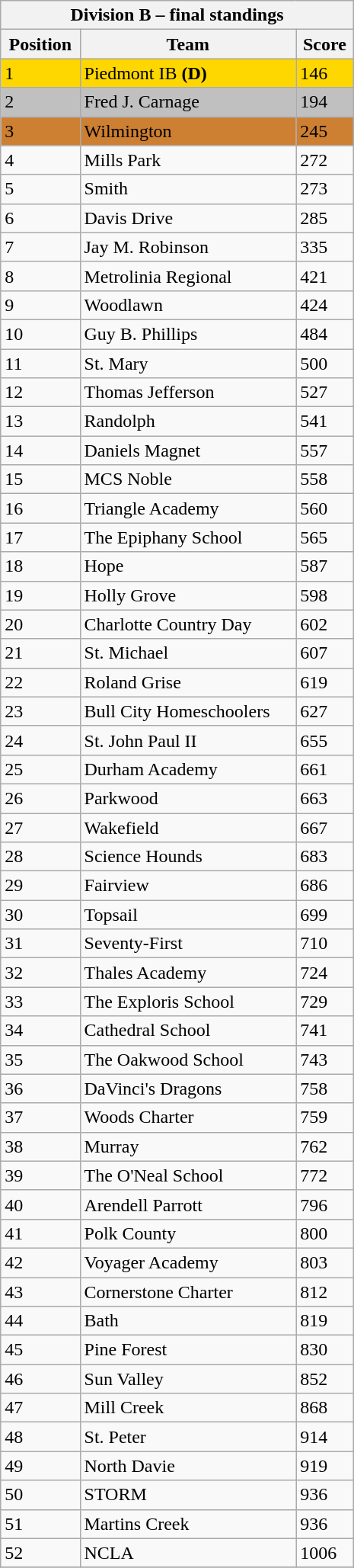<table class="wikitable collapsible collapsed" style="float:right; width:310px">
<tr>
<th colspan=3>Division B – final standings</th>
</tr>
<tr>
<th>Position</th>
<th>Team</th>
<th>Score</th>
</tr>
<tr style="background:#ffd700; color:black">
<td>1</td>
<td>Piedmont IB <strong>(D)</strong></td>
<td>146</td>
</tr>
<tr style="background:#c0c0c0; color:black">
<td>2</td>
<td>Fred J. Carnage</td>
<td>194</td>
</tr>
<tr style="background:#cd7f32; color:black">
<td>3</td>
<td>Wilmington</td>
<td>245</td>
</tr>
<tr>
<td>4</td>
<td>Mills Park</td>
<td>272</td>
</tr>
<tr>
<td>5</td>
<td>Smith</td>
<td>273</td>
</tr>
<tr>
<td>6</td>
<td>Davis Drive</td>
<td>285</td>
</tr>
<tr>
<td>7</td>
<td>Jay M. Robinson</td>
<td>335</td>
</tr>
<tr>
<td>8</td>
<td>Metrolinia Regional</td>
<td>421</td>
</tr>
<tr>
<td>9</td>
<td>Woodlawn</td>
<td>424</td>
</tr>
<tr>
<td>10</td>
<td>Guy B. Phillips</td>
<td>484</td>
</tr>
<tr>
<td>11</td>
<td>St. Mary</td>
<td>500</td>
</tr>
<tr>
<td>12</td>
<td>Thomas Jefferson</td>
<td>527</td>
</tr>
<tr>
<td>13</td>
<td>Randolph</td>
<td>541</td>
</tr>
<tr>
<td>14</td>
<td>Daniels Magnet</td>
<td>557</td>
</tr>
<tr>
<td>15</td>
<td>MCS Noble</td>
<td>558</td>
</tr>
<tr>
<td>16</td>
<td>Triangle Academy</td>
<td>560</td>
</tr>
<tr>
<td>17</td>
<td>The Epiphany School</td>
<td>565</td>
</tr>
<tr>
<td>18</td>
<td>Hope</td>
<td>587</td>
</tr>
<tr>
<td>19</td>
<td>Holly Grove</td>
<td>598</td>
</tr>
<tr>
<td>20</td>
<td>Charlotte Country Day</td>
<td>602</td>
</tr>
<tr>
<td>21</td>
<td>St. Michael</td>
<td>607</td>
</tr>
<tr>
<td>22</td>
<td>Roland Grise</td>
<td>619</td>
</tr>
<tr>
<td>23</td>
<td>Bull City Homeschoolers</td>
<td>627</td>
</tr>
<tr>
<td>24</td>
<td>St. John Paul II</td>
<td>655</td>
</tr>
<tr>
<td>25</td>
<td>Durham Academy</td>
<td>661</td>
</tr>
<tr>
<td>26</td>
<td>Parkwood</td>
<td>663</td>
</tr>
<tr>
<td>27</td>
<td>Wakefield</td>
<td>667</td>
</tr>
<tr>
<td>28</td>
<td>Science Hounds</td>
<td>683</td>
</tr>
<tr>
<td>29</td>
<td>Fairview</td>
<td>686</td>
</tr>
<tr>
<td>30</td>
<td>Topsail</td>
<td>699</td>
</tr>
<tr>
<td>31</td>
<td>Seventy-First</td>
<td>710</td>
</tr>
<tr>
<td>32</td>
<td>Thales Academy</td>
<td>724</td>
</tr>
<tr>
<td>33</td>
<td>The Exploris School</td>
<td>729</td>
</tr>
<tr>
<td>34</td>
<td>Cathedral School</td>
<td>741</td>
</tr>
<tr>
<td>35</td>
<td>The Oakwood School</td>
<td>743</td>
</tr>
<tr>
<td>36</td>
<td>DaVinci's Dragons</td>
<td>758</td>
</tr>
<tr>
<td>37</td>
<td>Woods Charter</td>
<td>759</td>
</tr>
<tr>
<td>38</td>
<td>Murray</td>
<td>762</td>
</tr>
<tr>
<td>39</td>
<td>The O'Neal School</td>
<td>772</td>
</tr>
<tr>
<td>40</td>
<td>Arendell Parrott</td>
<td>796</td>
</tr>
<tr>
<td>41</td>
<td>Polk County</td>
<td>800</td>
</tr>
<tr>
<td>42</td>
<td>Voyager Academy</td>
<td>803</td>
</tr>
<tr>
<td>43</td>
<td>Cornerstone Charter</td>
<td>812</td>
</tr>
<tr>
<td>44</td>
<td>Bath</td>
<td>819</td>
</tr>
<tr>
<td>45</td>
<td>Pine Forest</td>
<td>830</td>
</tr>
<tr>
<td>46</td>
<td>Sun Valley</td>
<td>852</td>
</tr>
<tr>
<td>47</td>
<td>Mill Creek</td>
<td>868</td>
</tr>
<tr>
<td>48</td>
<td>St. Peter</td>
<td>914</td>
</tr>
<tr>
<td>49</td>
<td>North Davie</td>
<td>919</td>
</tr>
<tr>
<td>50</td>
<td>STORM</td>
<td>936</td>
</tr>
<tr>
<td>51</td>
<td>Martins Creek</td>
<td>936</td>
</tr>
<tr>
<td>52</td>
<td>NCLA</td>
<td>1006</td>
</tr>
<tr>
</tr>
</table>
